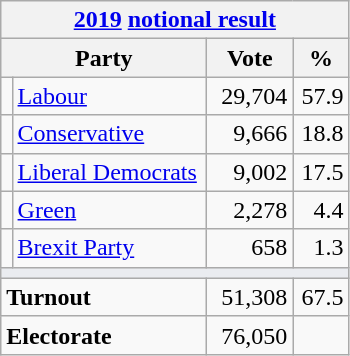<table class="wikitable">
<tr>
<th colspan="4"><a href='#'>2019</a> <a href='#'>notional result</a></th>
</tr>
<tr>
<th bgcolor="#DDDDFF" width="130px" colspan="2">Party</th>
<th bgcolor="#DDDDFF" width="50px">Vote</th>
<th bgcolor="#DDDDFF" width="30px">%</th>
</tr>
<tr>
<td></td>
<td><a href='#'>Labour</a></td>
<td align=right>29,704</td>
<td align=right>57.9</td>
</tr>
<tr>
<td></td>
<td><a href='#'>Conservative</a></td>
<td align=right>9,666</td>
<td align=right>18.8</td>
</tr>
<tr>
<td></td>
<td><a href='#'>Liberal Democrats</a></td>
<td align=right>9,002</td>
<td align=right>17.5</td>
</tr>
<tr>
<td></td>
<td><a href='#'>Green</a></td>
<td align=right>2,278</td>
<td align=right>4.4</td>
</tr>
<tr>
<td></td>
<td><a href='#'>Brexit Party</a></td>
<td align=right>658</td>
<td align=right>1.3</td>
</tr>
<tr>
<td colspan="4" bgcolor="#EAECF0"></td>
</tr>
<tr>
<td colspan="2"><strong>Turnout</strong></td>
<td align=right>51,308</td>
<td align=right>67.5</td>
</tr>
<tr>
<td colspan="2"><strong>Electorate</strong></td>
<td align=right>76,050</td>
</tr>
</table>
